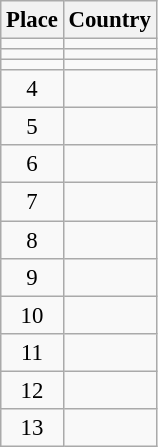<table class="wikitable" style="font-size:95%;">
<tr>
<th>Place</th>
<th>Country</th>
</tr>
<tr>
<td align=center></td>
<td></td>
</tr>
<tr>
<td align=center></td>
<td></td>
</tr>
<tr>
<td align=center></td>
<td></td>
</tr>
<tr>
<td align=center>4</td>
<td></td>
</tr>
<tr>
<td align=center>5</td>
<td></td>
</tr>
<tr>
<td align=center>6</td>
<td></td>
</tr>
<tr>
<td align=center>7</td>
<td></td>
</tr>
<tr>
<td align=center>8</td>
<td></td>
</tr>
<tr>
<td align=center>9</td>
<td></td>
</tr>
<tr>
<td align=center>10</td>
<td></td>
</tr>
<tr>
<td align=center>11</td>
<td></td>
</tr>
<tr>
<td align=center>12</td>
<td></td>
</tr>
<tr>
<td align=center>13</td>
<td></td>
</tr>
</table>
